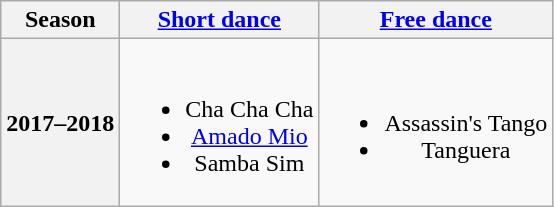<table class=wikitable style=text-align:center>
<tr>
<th>Season</th>
<th><a href='#'>Short dance</a></th>
<th><a href='#'>Free dance</a></th>
</tr>
<tr>
<th>2017–2018<br></th>
<td><br><ul><li>Cha Cha Cha<br></li><li><a href='#'>Amado Mio</a><br></li><li>Samba Sim<br></li></ul></td>
<td><br><ul><li>Assassin's Tango<br></li><li>Tanguera<br></li></ul></td>
</tr>
</table>
